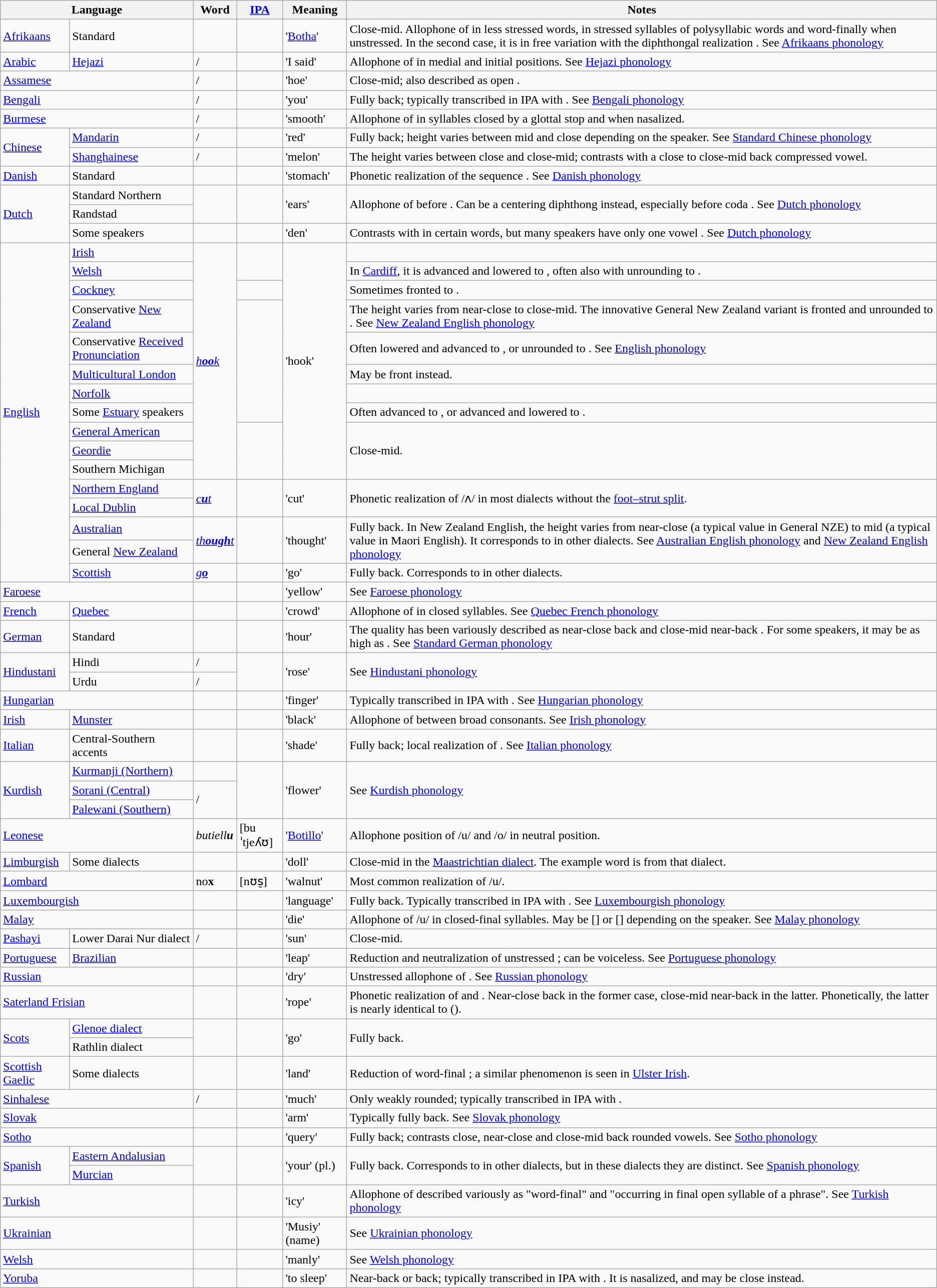<table class="wikitable" style="clear: both;">
<tr>
<th colspan="2">Language</th>
<th>Word</th>
<th><a href='#'>IPA</a></th>
<th>Meaning</th>
<th>Notes</th>
</tr>
<tr>
<td><a href='#'>Afrikaans</a></td>
<td>Standard</td>
<td></td>
<td></td>
<td>'<a href='#'>Botha</a>'</td>
<td>Close-mid. Allophone of  in less stressed words, in stressed syllables of polysyllabic words and word-finally when unstressed. In the second case, it is in free variation with the diphthongal realization . See <a href='#'>Afrikaans phonology</a></td>
</tr>
<tr>
<td><a href='#'>Arabic</a></td>
<td><a href='#'>Hejazi</a></td>
<td>/</td>
<td></td>
<td>'I said'</td>
<td>Allophone of  in medial and initial positions. See <a href='#'>Hejazi phonology</a></td>
</tr>
<tr>
<td colspan="2"><a href='#'>Assamese</a></td>
<td>/</td>
<td></td>
<td>'hoe'</td>
<td>Close-mid; also described as open .</td>
</tr>
<tr>
<td colspan="2"><a href='#'>Bengali</a></td>
<td>/</td>
<td></td>
<td>'you'</td>
<td>Fully back; typically transcribed in IPA with . See <a href='#'>Bengali phonology</a></td>
</tr>
<tr>
<td colspan="2"><a href='#'>Burmese</a></td>
<td>/</td>
<td></td>
<td>'smooth'</td>
<td>Allophone of  in syllables closed by a glottal stop and when nasalized.</td>
</tr>
<tr>
<td rowspan="2"><a href='#'>Chinese</a></td>
<td><a href='#'>Mandarin</a></td>
<td> / </td>
<td></td>
<td>'red'</td>
<td>Fully back; height varies between mid and close depending on the speaker. See <a href='#'>Standard Chinese phonology</a></td>
</tr>
<tr>
<td><a href='#'>Shanghainese</a></td>
<td>/</td>
<td></td>
<td>'melon'</td>
<td>The height varies between close and close-mid; contrasts with a close to close-mid back compressed vowel.</td>
</tr>
<tr>
<td><a href='#'>Danish</a></td>
<td>Standard</td>
<td></td>
<td></td>
<td>'stomach'</td>
<td>Phonetic realization of the sequence . See <a href='#'>Danish phonology</a></td>
</tr>
<tr>
<td rowspan="3"><a href='#'>Dutch</a></td>
<td>Standard Northern</td>
<td rowspan="2"></td>
<td rowspan="2"></td>
<td rowspan="2">'ears'</td>
<td rowspan="2">Allophone of  before . Can be a centering diphthong  instead, especially before coda . See <a href='#'>Dutch phonology</a></td>
</tr>
<tr>
<td>Randstad</td>
</tr>
<tr>
<td>Some speakers</td>
<td></td>
<td></td>
<td>'den'</td>
<td>Contrasts with  in certain words, but many speakers have only one vowel . See <a href='#'>Dutch phonology</a></td>
</tr>
<tr>
<td rowspan="16"><a href='#'>English</a></td>
<td><a href='#'>Irish</a></td>
<td rowspan="11"><em><a href='#'>h<strong>oo</strong>k</a></em></td>
<td rowspan="2"></td>
<td rowspan="11">'hook'</td>
<td></td>
</tr>
<tr>
<td><a href='#'>Welsh</a></td>
<td>In <a href='#'>Cardiff</a>, it is advanced and lowered to , often also with unrounding to .</td>
</tr>
<tr>
<td><a href='#'>Cockney</a></td>
<td></td>
<td>Sometimes fronted to .</td>
</tr>
<tr>
<td>Conservative <a href='#'>New Zealand</a></td>
<td rowspan="5"></td>
<td>The height varies from near-close to close-mid. The innovative General New Zealand variant is fronted and unrounded to . See <a href='#'>New Zealand English phonology</a></td>
</tr>
<tr>
<td>Conservative <a href='#'>Received Pronunciation</a></td>
<td>Often lowered and advanced to , or unrounded to . See <a href='#'>English phonology</a></td>
</tr>
<tr>
<td><a href='#'>Multicultural London</a></td>
<td>May be front  instead.</td>
</tr>
<tr>
<td><a href='#'>Norfolk</a></td>
<td></td>
</tr>
<tr>
<td>Some <a href='#'>Estuary</a> speakers</td>
<td>Often advanced to , or advanced and lowered to .</td>
</tr>
<tr>
<td><a href='#'>General American</a></td>
<td rowspan="3"></td>
<td rowspan="3">Close-mid.</td>
</tr>
<tr>
<td><a href='#'>Geordie</a></td>
</tr>
<tr>
<td>Southern Michigan</td>
</tr>
<tr>
<td><a href='#'>Northern England</a></td>
<td rowspan="2"><em><a href='#'>c<strong>u</strong>t</a></em></td>
<td rowspan="2"></td>
<td rowspan="2">'cut'</td>
<td rowspan="2">Phonetic realization of /ʌ/ in most dialects without the <a href='#'>foot–strut split</a>.</td>
</tr>
<tr>
<td><a href='#'>Local Dublin</a></td>
</tr>
<tr>
<td><a href='#'>Australian</a></td>
<td rowspan="2"><em><a href='#'>th<strong>ough</strong>t</a></em></td>
<td rowspan="2"></td>
<td rowspan="2">'thought'</td>
<td rowspan="2">Fully back. In New Zealand English, the height varies from near-close  (a typical value in General NZE) to mid  (a typical value in Maori English). It corresponds to  in other dialects. See <a href='#'>Australian English phonology</a> and <a href='#'>New Zealand English phonology</a></td>
</tr>
<tr>
<td>General <a href='#'>New Zealand</a></td>
</tr>
<tr>
<td><a href='#'>Scottish</a></td>
<td><em><a href='#'>g<strong>o</strong></a></em></td>
<td></td>
<td>'go'</td>
<td>Fully back. Corresponds to  in other dialects.</td>
</tr>
<tr>
<td colspan="2"><a href='#'>Faroese</a></td>
<td></td>
<td></td>
<td>'yellow'</td>
<td>See <a href='#'>Faroese phonology</a></td>
</tr>
<tr>
<td><a href='#'>French</a></td>
<td><a href='#'>Quebec</a></td>
<td></td>
<td></td>
<td>'crowd'</td>
<td>Allophone of  in closed syllables. See <a href='#'>Quebec French phonology</a></td>
</tr>
<tr>
<td><a href='#'>German</a></td>
<td>Standard</td>
<td></td>
<td></td>
<td>'hour'</td>
<td>The quality has been variously described as near-close back  and close-mid near-back . For some speakers, it may be as high as . See <a href='#'>Standard German phonology</a></td>
</tr>
<tr>
<td rowspan="2"><a href='#'>Hindustani</a></td>
<td>Hindi</td>
<td>/</td>
<td rowspan="2"></td>
<td rowspan="2">'rose'</td>
<td rowspan="2">See <a href='#'>Hindustani phonology</a></td>
</tr>
<tr>
<td>Urdu</td>
<td>/</td>
</tr>
<tr>
<td colspan="2"><a href='#'>Hungarian</a></td>
<td></td>
<td></td>
<td>'finger'</td>
<td>Typically transcribed in IPA with . See <a href='#'>Hungarian phonology</a></td>
</tr>
<tr>
<td><a href='#'>Irish</a></td>
<td><a href='#'>Munster</a></td>
<td></td>
<td></td>
<td>'black'</td>
<td>Allophone of  between broad consonants. See <a href='#'>Irish phonology</a></td>
</tr>
<tr>
<td><a href='#'>Italian</a></td>
<td>Central-Southern accents</td>
<td></td>
<td></td>
<td>'shade'</td>
<td>Fully back; local realization of . See <a href='#'>Italian phonology</a></td>
</tr>
<tr>
<td rowspan="3"><a href='#'>Kurdish</a></td>
<td><a href='#'>Kurmanji (Northern)</a></td>
<td></td>
<td rowspan="3"></td>
<td rowspan="3">'flower'</td>
<td rowspan="3">See <a href='#'>Kurdish phonology</a></td>
</tr>
<tr>
<td><a href='#'>Sorani (Central)</a></td>
<td rowspan="2">/</td>
</tr>
<tr>
<td><a href='#'>Palewani (Southern)</a></td>
</tr>
<tr>
<td colspan="2"><a href='#'>Leonese</a></td>
<td><em>butiell<strong>u<strong><em></td>
<td>[buˈtjeʎʊ]</td>
<td>'<a href='#'>Botillo</a>'</td>
<td>Allophone position of /u/ and /o/ in neutral position.</td>
</tr>
<tr>
<td><a href='#'>Limburgish</a></td>
<td>Some dialects</td>
<td></td>
<td></td>
<td>'doll'</td>
<td>Close-mid in the <a href='#'>Maastrichtian dialect</a>. The example word is from that dialect.</td>
</tr>
<tr>
<td colspan="2"><a href='#'>Lombard</a></td>
<td></em>n</strong>o<strong>x<em></td>
<td>[nʊs̠]</td>
<td>'walnut'</td>
<td>Most common realization of /u/.</td>
</tr>
<tr>
<td colspan="2"><a href='#'>Luxembourgish</a></td>
<td></td>
<td></td>
<td>'language'</td>
<td>Fully back. Typically transcribed in IPA with . See <a href='#'>Luxembourgish phonology</a></td>
</tr>
<tr>
<td colspan="2"><a href='#'>Malay</a></td>
<td></td>
<td></td>
<td>'die'</td>
<td>Allophone of /u/ in closed-final syllables. May be [] or [] depending on the speaker. See <a href='#'>Malay phonology</a></td>
</tr>
<tr>
<td><a href='#'>Pashayi</a></td>
<td>Lower Darai Nur dialect</td>
<td>/</td>
<td></td>
<td>'sun'</td>
<td>Close-mid.</td>
</tr>
<tr>
<td><a href='#'>Portuguese</a></td>
<td><a href='#'>Brazilian</a></td>
<td></td>
<td></td>
<td>'leap'</td>
<td>Reduction and neutralization of unstressed ; can be voiceless. See <a href='#'>Portuguese phonology</a></td>
</tr>
<tr>
<td colspan="2"><a href='#'>Russian</a></td>
<td> </td>
<td></td>
<td>'dry'</td>
<td>Unstressed allophone of . See <a href='#'>Russian phonology</a></td>
</tr>
<tr>
<td colspan="2"><a href='#'>Saterland Frisian</a></td>
<td></td>
<td></td>
<td>'rope'</td>
<td>Phonetic realization of  and . Near-close back  in the former case, close-mid near-back  in the latter. Phonetically, the latter is nearly identical to  ().</td>
</tr>
<tr>
<td rowspan="2"><a href='#'>Scots</a></td>
<td><a href='#'>Glenoe dialect</a></td>
<td rowspan="2"></td>
<td rowspan="2"></td>
<td rowspan="2">'go'</td>
<td rowspan="2">Fully back.</td>
</tr>
<tr>
<td>Rathlin dialect</td>
</tr>
<tr>
<td><a href='#'>Scottish Gaelic</a></td>
<td>Some dialects</td>
<td></td>
<td></td>
<td>'land'</td>
<td>Reduction of word-final ; a similar phenomenon is seen in <a href='#'>Ulster Irish</a>.</td>
</tr>
<tr>
<td colspan="2"><a href='#'>Sinhalese</a></td>
<td>/</td>
<td></td>
<td>'much'</td>
<td>Only weakly rounded; typically transcribed in IPA with .</td>
</tr>
<tr>
<td colspan="2"><a href='#'>Slovak</a></td>
<td></td>
<td></td>
<td>'arm'</td>
<td>Typically fully back. See <a href='#'>Slovak phonology</a></td>
</tr>
<tr>
<td colspan="2"><a href='#'>Sotho</a></td>
<td></td>
<td></td>
<td>'query'</td>
<td>Fully back; contrasts close, near-close and close-mid back rounded vowels. See <a href='#'>Sotho phonology</a></td>
</tr>
<tr>
<td rowspan="2"><a href='#'>Spanish</a></td>
<td><a href='#'>Eastern Andalusian</a></td>
<td rowspan="2"></td>
<td rowspan="2"></td>
<td rowspan="2">'your' (pl.)</td>
<td rowspan="2">Fully back. Corresponds to  in other dialects, but in these dialects they are distinct. See <a href='#'>Spanish phonology</a></td>
</tr>
<tr>
<td><a href='#'>Murcian</a></td>
</tr>
<tr>
<td colspan="2"><a href='#'>Turkish</a></td>
<td></td>
<td></td>
<td>'icy'</td>
<td>Allophone of  described variously as "word-final" and "occurring in final open syllable of a phrase". See <a href='#'>Turkish phonology</a></td>
</tr>
<tr>
<td colspan="2"><a href='#'>Ukrainian</a></td>
<td></td>
<td></td>
<td>'Musiy' (name)</td>
<td>See <a href='#'>Ukrainian phonology</a></td>
</tr>
<tr>
<td colspan="2"><a href='#'>Welsh</a></td>
<td></td>
<td></td>
<td>'manly'</td>
<td>See <a href='#'>Welsh phonology</a></td>
</tr>
<tr>
<td colspan="2"><a href='#'>Yoruba</a></td>
<td></td>
<td></td>
<td>'to sleep'</td>
<td>Near-back or back; typically transcribed in IPA with . It is nasalized, and may be close  instead.</td>
</tr>
</table>
